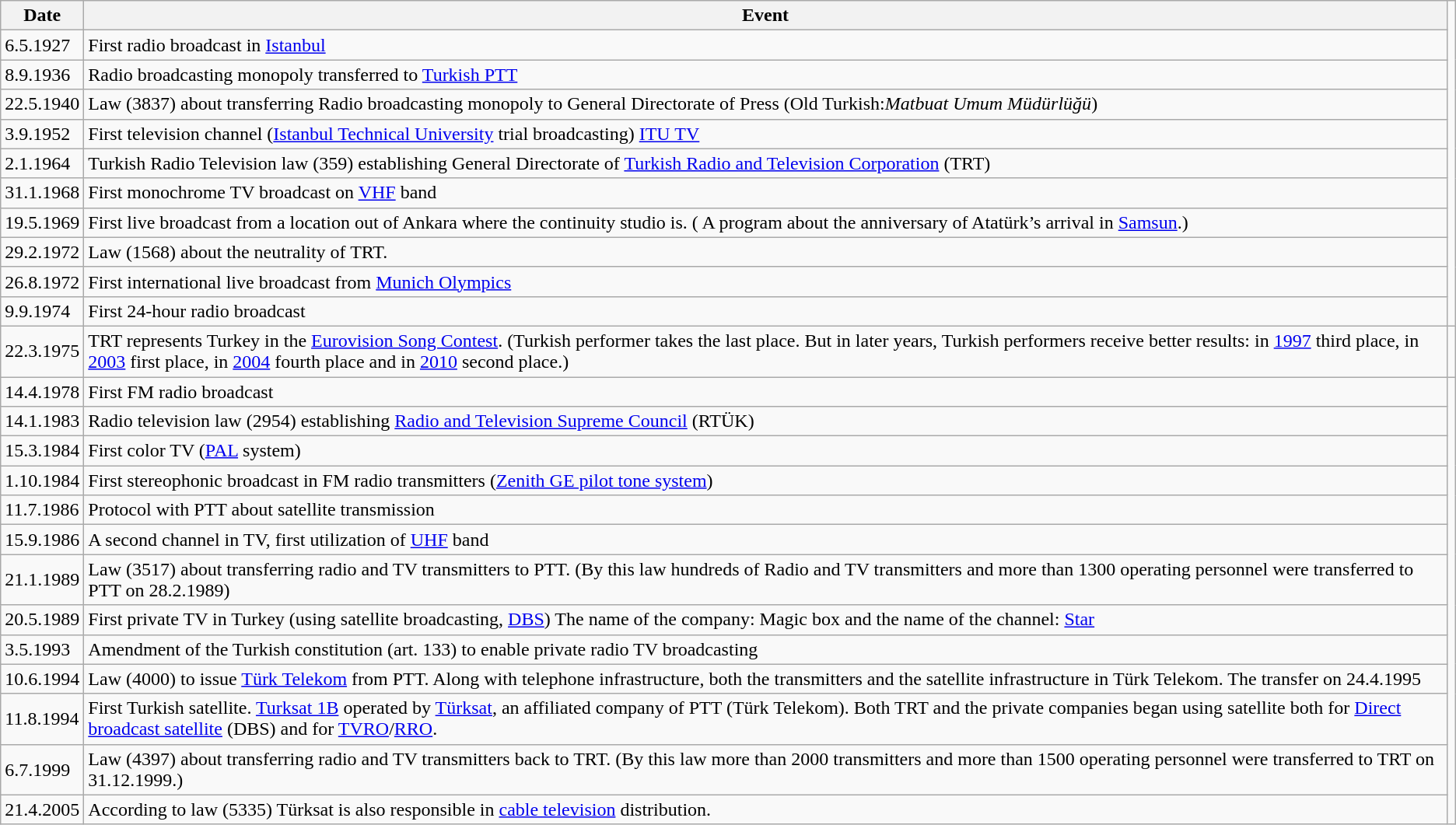<table class="wikitable sortable">
<tr>
<th>Date</th>
<th>Event</th>
</tr>
<tr>
<td>6.5.1927</td>
<td>First radio broadcast in <a href='#'>Istanbul</a></td>
</tr>
<tr>
<td>8.9.1936</td>
<td>Radio broadcasting monopoly transferred to <a href='#'>Turkish PTT</a></td>
</tr>
<tr>
<td>22.5.1940</td>
<td>Law (3837) about transferring Radio broadcasting monopoly to General Directorate of Press (Old Turkish:<em>Matbuat Umum Müdürlüğü</em>)</td>
</tr>
<tr>
<td>3.9.1952</td>
<td>First television channel (<a href='#'>Istanbul Technical University</a> trial broadcasting) <a href='#'>ITU TV</a></td>
</tr>
<tr>
<td>2.1.1964</td>
<td>Turkish Radio Television law (359) establishing General Directorate of <a href='#'>Turkish Radio and Television Corporation</a> (TRT)</td>
</tr>
<tr>
<td>31.1.1968</td>
<td>First monochrome TV broadcast on <a href='#'>VHF</a> band</td>
</tr>
<tr>
<td>19.5.1969</td>
<td>First live broadcast from a location out of Ankara where the continuity studio is. ( A program about the anniversary of Atatürk’s arrival in <a href='#'>Samsun</a>.)</td>
</tr>
<tr>
<td>29.2.1972</td>
<td>Law (1568) about the neutrality of TRT.</td>
</tr>
<tr>
<td>26.8.1972</td>
<td>First international live broadcast from <a href='#'>Munich Olympics</a></td>
</tr>
<tr>
<td>9.9.1974</td>
<td>First 24-hour radio broadcast</td>
</tr>
<tr>
<td>22.3.1975</td>
<td>TRT represents Turkey in the <a href='#'>Eurovision Song Contest</a>. (Turkish performer takes the last place. But in later years, Turkish performers receive better results: in <a href='#'>1997</a> third place, in <a href='#'>2003</a> first place, in <a href='#'>2004</a> fourth place and in <a href='#'>2010</a> second place.)</td>
<td></td>
</tr>
<tr>
<td>14.4.1978</td>
<td>First FM radio broadcast</td>
</tr>
<tr>
<td>14.1.1983</td>
<td>Radio television law (2954) establishing <a href='#'>Radio and Television Supreme Council</a> (RTÜK)</td>
</tr>
<tr>
<td>15.3.1984</td>
<td>First color TV (<a href='#'>PAL</a> system)</td>
</tr>
<tr>
<td>1.10.1984</td>
<td>First stereophonic broadcast in FM radio transmitters (<a href='#'>Zenith GE pilot tone system</a>)</td>
</tr>
<tr>
<td>11.7.1986</td>
<td>Protocol with PTT about satellite transmission</td>
</tr>
<tr>
<td>15.9.1986</td>
<td>A second channel in TV, first utilization of <a href='#'>UHF</a> band</td>
</tr>
<tr>
<td>21.1.1989</td>
<td>Law (3517) about transferring radio and TV transmitters to PTT. (By this law hundreds of Radio and TV transmitters and more than 1300 operating personnel were transferred to PTT on 28.2.1989)</td>
</tr>
<tr>
<td>20.5.1989</td>
<td>First private TV in Turkey (using satellite broadcasting, <a href='#'>DBS</a>) The name of the company: Magic box and the name of the channel: <a href='#'>Star</a></td>
</tr>
<tr>
<td>3.5.1993</td>
<td>Amendment of the Turkish constitution (art. 133) to enable private radio TV broadcasting</td>
</tr>
<tr>
<td>10.6.1994</td>
<td>Law (4000) to issue <a href='#'>Türk Telekom</a> from PTT. Along with telephone infrastructure, both the transmitters and the satellite infrastructure in Türk Telekom. The transfer on 24.4.1995</td>
</tr>
<tr>
<td>11.8.1994</td>
<td>First Turkish satellite. <a href='#'>Turksat 1B</a> operated by <a href='#'>Türksat</a>, an affiliated company of PTT (Türk Telekom). Both TRT and the private companies began using satellite both for <a href='#'>Direct broadcast satellite</a> (DBS) and for <a href='#'>TVRO</a>/<a href='#'>RRO</a>.</td>
</tr>
<tr>
<td>6.7.1999</td>
<td>Law (4397) about transferring radio and TV transmitters back to TRT. (By this law more than 2000 transmitters and more than 1500 operating personnel were transferred to TRT on 31.12.1999.)</td>
</tr>
<tr>
<td>21.4.2005</td>
<td>According to law (5335) Türksat is also responsible in <a href='#'>cable television</a> distribution.</td>
</tr>
</table>
